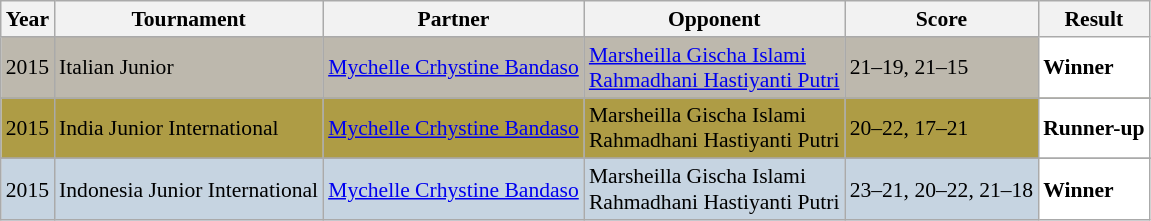<table class="sortable wikitable" style="font-size: 90%">
<tr>
<th>Year</th>
<th>Tournament</th>
<th>Partner</th>
<th>Opponent</th>
<th>Score</th>
<th>Result</th>
</tr>
<tr style="background:#BDB8AD">
<td align="center">2015</td>
<td align="left">Italian Junior</td>
<td align="left"> <a href='#'>Mychelle Crhystine Bandaso</a></td>
<td align="left"> <a href='#'>Marsheilla Gischa Islami</a> <br>  <a href='#'>Rahmadhani Hastiyanti Putri</a></td>
<td align="left">21–19, 21–15</td>
<td style="text-align:left; background:white"> <strong>Winner</strong></td>
</tr>
<tr>
</tr>
<tr style="background:#AE9C45">
<td align="center">2015</td>
<td align="left">India Junior International</td>
<td align="left"> <a href='#'>Mychelle Crhystine Bandaso</a></td>
<td align="left"> Marsheilla Gischa Islami <br>  Rahmadhani Hastiyanti Putri</td>
<td align="left">20–22, 17–21</td>
<td style="text-align:left; background:white"> <strong>Runner-up</strong></td>
</tr>
<tr>
</tr>
<tr style="background:#C6D4E1">
<td align="center">2015</td>
<td align="left">Indonesia Junior International</td>
<td align="left"> <a href='#'>Mychelle Crhystine Bandaso</a></td>
<td align="left"> Marsheilla Gischa Islami <br>  Rahmadhani Hastiyanti Putri</td>
<td align="left">23–21, 20–22, 21–18</td>
<td style="text-align:left; background:white"> <strong>Winner</strong></td>
</tr>
</table>
